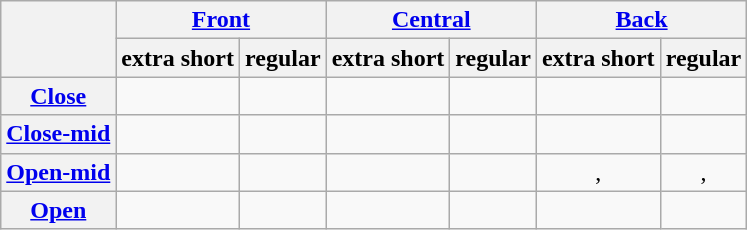<table class="wikitable" style="text-align: center">
<tr>
<th rowspan="2"></th>
<th colspan=2><a href='#'>Front</a></th>
<th colspan=2><a href='#'>Central</a></th>
<th colspan=2><a href='#'>Back</a></th>
</tr>
<tr class=small>
<th>extra short</th>
<th>regular</th>
<th>extra short</th>
<th>regular</th>
<th>extra short</th>
<th>regular</th>
</tr>
<tr>
<th><a href='#'>Close</a></th>
<td></td>
<td></td>
<td></td>
<td></td>
<td></td>
<td></td>
</tr>
<tr>
<th><a href='#'>Close-mid</a></th>
<td></td>
<td></td>
<td></td>
<td></td>
<td></td>
<td></td>
</tr>
<tr>
<th><a href='#'>Open-mid</a></th>
<td></td>
<td></td>
<td></td>
<td></td>
<td>, </td>
<td>, </td>
</tr>
<tr>
<th><a href='#'>Open</a></th>
<td></td>
<td></td>
<td></td>
<td></td>
<td></td>
<td></td>
</tr>
</table>
